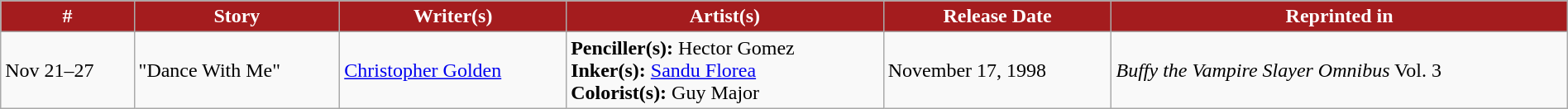<table style="width: 100%;" class="wikitable">
<tr>
<th style="background: #A41C1E; color: white;">#</th>
<th style="background: #A41C1E; color: white;">Story</th>
<th style="background: #A41C1E; color: white;">Writer(s)</th>
<th style="background: #A41C1E; color: white;">Artist(s)</th>
<th style="background: #A41C1E; color: white;">Release Date</th>
<th style="background: #A41C1E; color: white;">Reprinted in</th>
</tr>
<tr>
<td>Nov 21–27</td>
<td>"Dance With Me"</td>
<td><a href='#'>Christopher Golden</a></td>
<td><strong>Penciller(s):</strong> Hector Gomez<br><strong>Inker(s):</strong> <a href='#'>Sandu Florea</a><br><strong>Colorist(s):</strong> Guy Major</td>
<td>November 17, 1998</td>
<td><em>Buffy the Vampire Slayer Omnibus</em> Vol. 3</td>
</tr>
</table>
